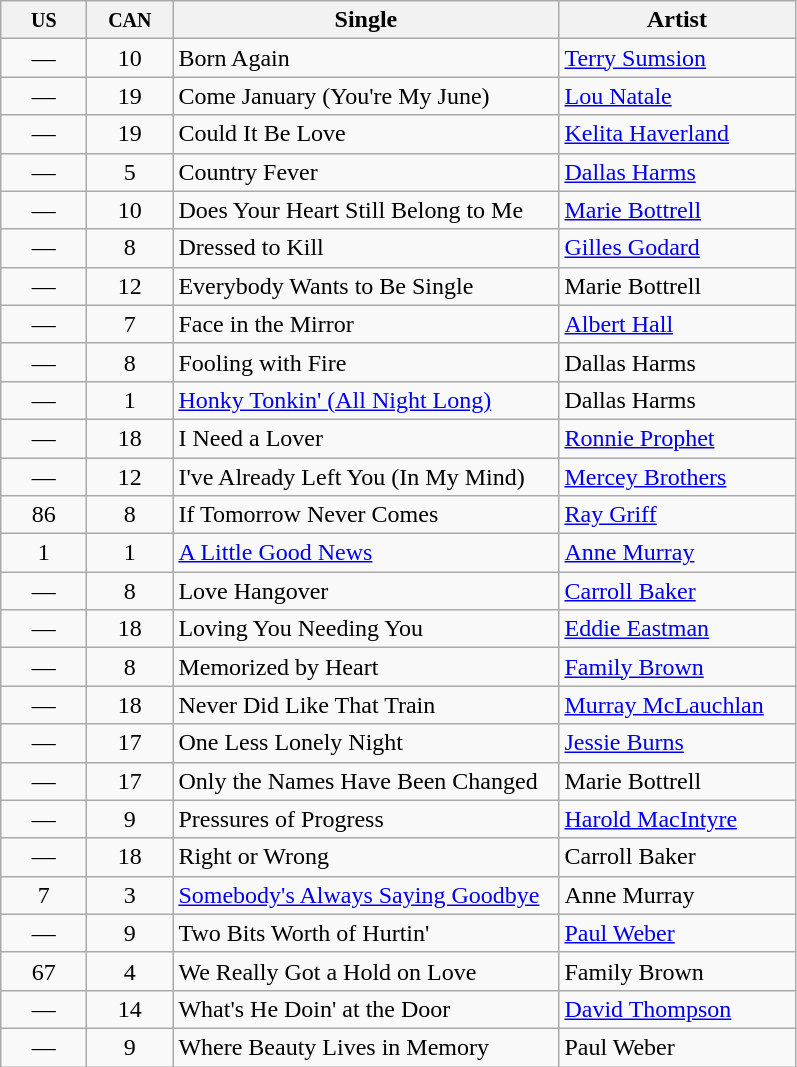<table class="wikitable sortable">
<tr>
<th width="50"><small>US</small></th>
<th width="50"><small>CAN</small></th>
<th width="250">Single</th>
<th width="150">Artist</th>
</tr>
<tr>
<td align="center">—</td>
<td align="center">10</td>
<td>Born Again</td>
<td><a href='#'>Terry Sumsion</a></td>
</tr>
<tr>
<td align="center">—</td>
<td align="center">19</td>
<td>Come January (You're My June)</td>
<td><a href='#'>Lou Natale</a></td>
</tr>
<tr>
<td align="center">—</td>
<td align="center">19</td>
<td>Could It Be Love</td>
<td><a href='#'>Kelita Haverland</a></td>
</tr>
<tr>
<td align="center">—</td>
<td align="center">5</td>
<td>Country Fever</td>
<td><a href='#'>Dallas Harms</a></td>
</tr>
<tr>
<td align="center">—</td>
<td align="center">10</td>
<td>Does Your Heart Still Belong to Me</td>
<td><a href='#'>Marie Bottrell</a></td>
</tr>
<tr>
<td align="center">—</td>
<td align="center">8</td>
<td>Dressed to Kill</td>
<td><a href='#'>Gilles Godard</a></td>
</tr>
<tr>
<td align="center">—</td>
<td align="center">12</td>
<td>Everybody Wants to Be Single</td>
<td>Marie Bottrell</td>
</tr>
<tr>
<td align="center">—</td>
<td align="center">7</td>
<td>Face in the Mirror</td>
<td><a href='#'>Albert Hall</a></td>
</tr>
<tr>
<td align="center">—</td>
<td align="center">8</td>
<td>Fooling with Fire</td>
<td>Dallas Harms</td>
</tr>
<tr>
<td align="center">—</td>
<td align="center">1</td>
<td><a href='#'>Honky Tonkin' (All Night Long)</a></td>
<td>Dallas Harms</td>
</tr>
<tr>
<td align="center">—</td>
<td align="center">18</td>
<td>I Need a Lover</td>
<td><a href='#'>Ronnie Prophet</a></td>
</tr>
<tr>
<td align="center">—</td>
<td align="center">12</td>
<td>I've Already Left You (In My Mind)</td>
<td><a href='#'>Mercey Brothers</a></td>
</tr>
<tr>
<td align="center">86</td>
<td align="center">8</td>
<td>If Tomorrow Never Comes</td>
<td><a href='#'>Ray Griff</a></td>
</tr>
<tr>
<td align="center">1</td>
<td align="center">1</td>
<td><a href='#'>A Little Good News</a></td>
<td><a href='#'>Anne Murray</a></td>
</tr>
<tr>
<td align="center">—</td>
<td align="center">8</td>
<td>Love Hangover</td>
<td><a href='#'>Carroll Baker</a></td>
</tr>
<tr>
<td align="center">—</td>
<td align="center">18</td>
<td>Loving You Needing You</td>
<td><a href='#'>Eddie Eastman</a></td>
</tr>
<tr>
<td align="center">—</td>
<td align="center">8</td>
<td>Memorized by Heart</td>
<td><a href='#'>Family Brown</a></td>
</tr>
<tr>
<td align="center">—</td>
<td align="center">18</td>
<td>Never Did Like That Train</td>
<td><a href='#'>Murray McLauchlan</a></td>
</tr>
<tr>
<td align="center">—</td>
<td align="center">17</td>
<td>One Less Lonely Night</td>
<td><a href='#'>Jessie Burns</a></td>
</tr>
<tr>
<td align="center">—</td>
<td align="center">17</td>
<td>Only the Names Have Been Changed</td>
<td>Marie Bottrell</td>
</tr>
<tr>
<td align="center">—</td>
<td align="center">9</td>
<td>Pressures of Progress</td>
<td><a href='#'>Harold MacIntyre</a></td>
</tr>
<tr>
<td align="center">—</td>
<td align="center">18</td>
<td>Right or Wrong</td>
<td>Carroll Baker</td>
</tr>
<tr>
<td align="center">7</td>
<td align="center">3</td>
<td><a href='#'>Somebody's Always Saying Goodbye</a></td>
<td>Anne Murray</td>
</tr>
<tr>
<td align="center">—</td>
<td align="center">9</td>
<td>Two Bits Worth of Hurtin'</td>
<td><a href='#'>Paul Weber</a></td>
</tr>
<tr>
<td align="center">67</td>
<td align="center">4</td>
<td>We Really Got a Hold on Love</td>
<td>Family Brown</td>
</tr>
<tr>
<td align="center">—</td>
<td align="center">14</td>
<td>What's He Doin' at the Door</td>
<td><a href='#'>David Thompson</a></td>
</tr>
<tr>
<td align="center">—</td>
<td align="center">9</td>
<td>Where Beauty Lives in Memory</td>
<td>Paul Weber</td>
</tr>
</table>
